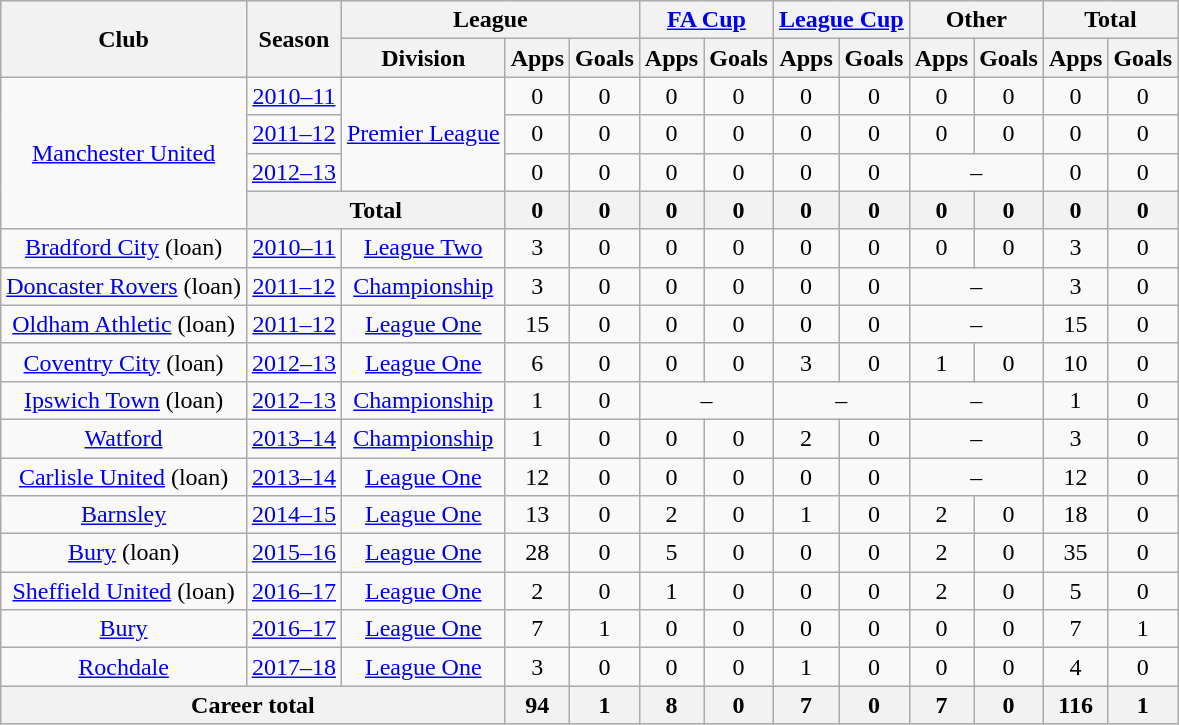<table class="wikitable" style="text-align:center">
<tr>
<th rowspan="2">Club</th>
<th rowspan="2">Season</th>
<th colspan="3">League</th>
<th colspan="2"><a href='#'>FA Cup</a></th>
<th colspan="2"><a href='#'>League Cup</a></th>
<th colspan="2">Other</th>
<th colspan="2">Total</th>
</tr>
<tr>
<th>Division</th>
<th>Apps</th>
<th>Goals</th>
<th>Apps</th>
<th>Goals</th>
<th>Apps</th>
<th>Goals</th>
<th>Apps</th>
<th>Goals</th>
<th>Apps</th>
<th>Goals</th>
</tr>
<tr>
<td rowspan="4"><a href='#'>Manchester United</a></td>
<td><a href='#'>2010–11</a></td>
<td rowspan="3"><a href='#'>Premier League</a></td>
<td>0</td>
<td>0</td>
<td>0</td>
<td>0</td>
<td>0</td>
<td>0</td>
<td>0</td>
<td>0</td>
<td>0</td>
<td>0</td>
</tr>
<tr>
<td><a href='#'>2011–12</a></td>
<td>0</td>
<td>0</td>
<td>0</td>
<td>0</td>
<td>0</td>
<td>0</td>
<td>0</td>
<td>0</td>
<td>0</td>
<td>0</td>
</tr>
<tr>
<td><a href='#'>2012–13</a></td>
<td>0</td>
<td>0</td>
<td>0</td>
<td>0</td>
<td>0</td>
<td>0</td>
<td colspan="2">–</td>
<td>0</td>
<td>0</td>
</tr>
<tr>
<th colspan="2">Total</th>
<th>0</th>
<th>0</th>
<th>0</th>
<th>0</th>
<th>0</th>
<th>0</th>
<th>0</th>
<th>0</th>
<th>0</th>
<th>0</th>
</tr>
<tr>
<td><a href='#'>Bradford City</a> (loan)</td>
<td><a href='#'>2010–11</a></td>
<td><a href='#'>League Two</a></td>
<td>3</td>
<td>0</td>
<td>0</td>
<td>0</td>
<td>0</td>
<td>0</td>
<td>0</td>
<td>0</td>
<td>3</td>
<td>0</td>
</tr>
<tr>
<td><a href='#'>Doncaster Rovers</a> (loan)</td>
<td><a href='#'>2011–12</a></td>
<td><a href='#'>Championship</a></td>
<td>3</td>
<td>0</td>
<td>0</td>
<td>0</td>
<td>0</td>
<td>0</td>
<td colspan="2">–</td>
<td>3</td>
<td>0</td>
</tr>
<tr>
<td><a href='#'>Oldham Athletic</a> (loan)</td>
<td><a href='#'>2011–12</a></td>
<td><a href='#'>League One</a></td>
<td>15</td>
<td>0</td>
<td>0</td>
<td>0</td>
<td>0</td>
<td>0</td>
<td colspan="2">–</td>
<td>15</td>
<td>0</td>
</tr>
<tr>
<td><a href='#'>Coventry City</a> (loan)</td>
<td><a href='#'>2012–13</a></td>
<td><a href='#'>League One</a></td>
<td>6</td>
<td>0</td>
<td>0</td>
<td>0</td>
<td>3</td>
<td>0</td>
<td>1</td>
<td>0</td>
<td>10</td>
<td>0</td>
</tr>
<tr>
<td><a href='#'>Ipswich Town</a> (loan)</td>
<td><a href='#'>2012–13</a></td>
<td><a href='#'>Championship</a></td>
<td>1</td>
<td>0</td>
<td colspan="2">–</td>
<td colspan="2">–</td>
<td colspan="2">–</td>
<td>1</td>
<td>0</td>
</tr>
<tr>
<td><a href='#'>Watford</a></td>
<td><a href='#'>2013–14</a></td>
<td><a href='#'>Championship</a></td>
<td>1</td>
<td>0</td>
<td>0</td>
<td>0</td>
<td>2</td>
<td>0</td>
<td colspan="2">–</td>
<td>3</td>
<td>0</td>
</tr>
<tr>
<td><a href='#'>Carlisle United</a> (loan)</td>
<td><a href='#'>2013–14</a></td>
<td><a href='#'>League One</a></td>
<td>12</td>
<td>0</td>
<td>0</td>
<td>0</td>
<td>0</td>
<td>0</td>
<td colspan="2">–</td>
<td>12</td>
<td>0</td>
</tr>
<tr>
<td><a href='#'>Barnsley</a></td>
<td><a href='#'>2014–15</a></td>
<td><a href='#'>League One</a></td>
<td>13</td>
<td>0</td>
<td>2</td>
<td>0</td>
<td>1</td>
<td>0</td>
<td>2</td>
<td>0</td>
<td>18</td>
<td>0</td>
</tr>
<tr>
<td><a href='#'>Bury</a> (loan)</td>
<td><a href='#'>2015–16</a></td>
<td><a href='#'>League One</a></td>
<td>28</td>
<td>0</td>
<td>5</td>
<td>0</td>
<td>0</td>
<td>0</td>
<td>2</td>
<td>0</td>
<td>35</td>
<td>0</td>
</tr>
<tr>
<td><a href='#'>Sheffield United</a> (loan)</td>
<td><a href='#'>2016–17</a></td>
<td><a href='#'>League One</a></td>
<td>2</td>
<td>0</td>
<td>1</td>
<td>0</td>
<td>0</td>
<td>0</td>
<td>2</td>
<td>0</td>
<td>5</td>
<td>0</td>
</tr>
<tr>
<td><a href='#'>Bury</a></td>
<td><a href='#'>2016–17</a></td>
<td><a href='#'>League One</a></td>
<td>7</td>
<td>1</td>
<td>0</td>
<td>0</td>
<td>0</td>
<td>0</td>
<td>0</td>
<td>0</td>
<td>7</td>
<td>1</td>
</tr>
<tr>
<td><a href='#'>Rochdale</a></td>
<td><a href='#'>2017–18</a></td>
<td><a href='#'>League One</a></td>
<td>3</td>
<td>0</td>
<td>0</td>
<td>0</td>
<td>1</td>
<td>0</td>
<td>0</td>
<td>0</td>
<td>4</td>
<td>0</td>
</tr>
<tr>
<th colspan="3">Career total</th>
<th>94</th>
<th>1</th>
<th>8</th>
<th>0</th>
<th>7</th>
<th>0</th>
<th>7</th>
<th>0</th>
<th>116</th>
<th>1</th>
</tr>
</table>
